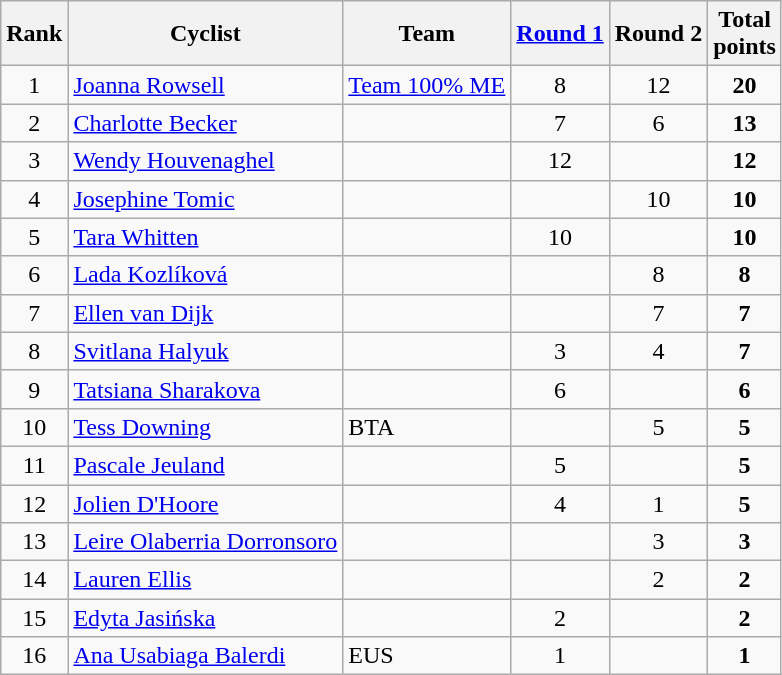<table class=wikitable sortable style=text-align:center;>
<tr>
<th>Rank</th>
<th class=unsortable>Cyclist</th>
<th>Team</th>
<th><a href='#'>Round 1</a></th>
<th>Round 2</th>
<th>Total<br>points</th>
</tr>
<tr>
<td align=center>1</td>
<td align=left><a href='#'>Joanna Rowsell</a></td>
<td align=left><a href='#'>Team 100% ME</a></td>
<td>8</td>
<td>12</td>
<td><strong>20</strong></td>
</tr>
<tr>
<td align=center>2</td>
<td align=left><a href='#'>Charlotte Becker</a></td>
<td align=left></td>
<td>7</td>
<td>6</td>
<td><strong>13</strong></td>
</tr>
<tr>
<td align=center>3</td>
<td align=left><a href='#'>Wendy Houvenaghel</a></td>
<td align=left></td>
<td>12</td>
<td></td>
<td><strong>12</strong></td>
</tr>
<tr>
<td align=center>4</td>
<td align=left><a href='#'>Josephine Tomic</a></td>
<td align=left></td>
<td></td>
<td>10</td>
<td><strong>10</strong></td>
</tr>
<tr>
<td align=center>5</td>
<td align=left><a href='#'>Tara Whitten</a></td>
<td align=left></td>
<td>10</td>
<td></td>
<td><strong>10</strong></td>
</tr>
<tr>
<td align=center>6</td>
<td align=left><a href='#'>Lada Kozlíková</a></td>
<td align=left></td>
<td></td>
<td>8</td>
<td><strong>8</strong></td>
</tr>
<tr>
<td align=center>7</td>
<td align=left><a href='#'>Ellen van Dijk</a></td>
<td align=left></td>
<td></td>
<td>7</td>
<td><strong>7</strong></td>
</tr>
<tr>
<td align=center>8</td>
<td align=left><a href='#'>Svitlana Halyuk</a></td>
<td align=left></td>
<td>3</td>
<td>4</td>
<td><strong>7</strong></td>
</tr>
<tr>
<td align=center>9</td>
<td align=left><a href='#'>Tatsiana Sharakova</a></td>
<td align=left></td>
<td>6</td>
<td></td>
<td><strong>6</strong></td>
</tr>
<tr>
<td align=center>10</td>
<td align=left><a href='#'>Tess Downing</a></td>
<td align=left>BTA</td>
<td></td>
<td>5</td>
<td><strong>5</strong></td>
</tr>
<tr>
<td align=center>11</td>
<td align=left><a href='#'>Pascale Jeuland</a></td>
<td align=left></td>
<td>5</td>
<td></td>
<td><strong>5</strong></td>
</tr>
<tr>
<td align=center>12</td>
<td align=left><a href='#'>Jolien D'Hoore</a></td>
<td align=left></td>
<td>4</td>
<td>1</td>
<td><strong>5</strong></td>
</tr>
<tr>
<td align=center>13</td>
<td align=left><a href='#'>Leire Olaberria Dorronsoro</a></td>
<td align=left></td>
<td></td>
<td>3</td>
<td><strong>3</strong></td>
</tr>
<tr>
<td align=center>14</td>
<td align=left><a href='#'>Lauren Ellis</a></td>
<td align=left></td>
<td></td>
<td>2</td>
<td><strong>2</strong></td>
</tr>
<tr>
<td align=center>15</td>
<td align=left><a href='#'>Edyta Jasińska</a></td>
<td align=left></td>
<td>2</td>
<td></td>
<td><strong>2</strong></td>
</tr>
<tr>
<td align=center>16</td>
<td align=left><a href='#'>Ana Usabiaga Balerdi</a></td>
<td align=left>EUS</td>
<td>1</td>
<td></td>
<td><strong>1</strong></td>
</tr>
</table>
